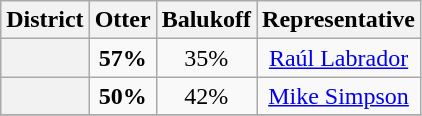<table class=wikitable>
<tr>
<th>District</th>
<th>Otter</th>
<th>Balukoff</th>
<th>Representative</th>
</tr>
<tr align=center>
<th></th>
<td><strong>57%</strong></td>
<td>35%</td>
<td><a href='#'>Raúl Labrador</a></td>
</tr>
<tr align=center>
<th></th>
<td><strong>50%</strong></td>
<td>42%</td>
<td><a href='#'>Mike Simpson</a></td>
</tr>
<tr align=center>
</tr>
</table>
